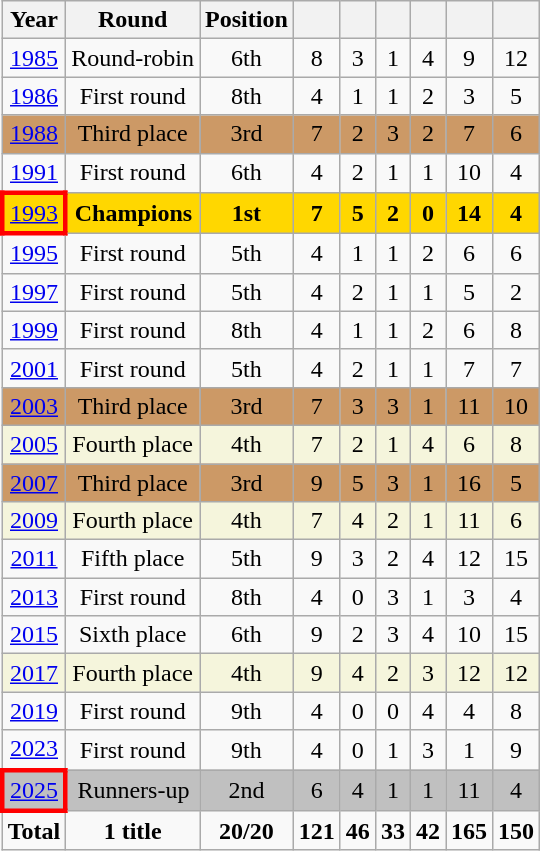<table class="wikitable" style="text-align: center;">
<tr>
<th>Year</th>
<th>Round</th>
<th>Position</th>
<th></th>
<th></th>
<th></th>
<th></th>
<th></th>
<th></th>
</tr>
<tr>
<td> <a href='#'>1985</a></td>
<td>Round-robin</td>
<td>6th</td>
<td>8</td>
<td>3</td>
<td>1</td>
<td>4</td>
<td>9</td>
<td>12</td>
</tr>
<tr>
<td> <a href='#'>1986</a></td>
<td>First round</td>
<td>8th</td>
<td>4</td>
<td>1</td>
<td>1</td>
<td>2</td>
<td>3</td>
<td>5</td>
</tr>
<tr style="background:#cc9966;">
<td> <a href='#'>1988</a></td>
<td>Third place</td>
<td>3rd</td>
<td>7</td>
<td>2</td>
<td>3</td>
<td>2</td>
<td>7</td>
<td>6</td>
</tr>
<tr>
<td> <a href='#'>1991</a></td>
<td>First round</td>
<td>6th</td>
<td>4</td>
<td>2</td>
<td>1</td>
<td>1</td>
<td>10</td>
<td>4</td>
</tr>
<tr style="background:gold">
<td style="border: 3px solid red"> <a href='#'>1993</a></td>
<td><strong>Champions</strong></td>
<td><strong>1st</strong></td>
<td><strong>7</strong></td>
<td><strong>5</strong></td>
<td><strong>2</strong></td>
<td><strong>0</strong></td>
<td><strong>14</strong></td>
<td><strong>4</strong></td>
</tr>
<tr>
<td> <a href='#'>1995</a></td>
<td>First round</td>
<td>5th</td>
<td>4</td>
<td>1</td>
<td>1</td>
<td>2</td>
<td>6</td>
<td>6</td>
</tr>
<tr>
<td> <a href='#'>1997</a></td>
<td>First round</td>
<td>5th</td>
<td>4</td>
<td>2</td>
<td>1</td>
<td>1</td>
<td>5</td>
<td>2</td>
</tr>
<tr>
<td> <a href='#'>1999</a></td>
<td>First round</td>
<td>8th</td>
<td>4</td>
<td>1</td>
<td>1</td>
<td>2</td>
<td>6</td>
<td>8</td>
</tr>
<tr>
<td> <a href='#'>2001</a></td>
<td>First round</td>
<td>5th</td>
<td>4</td>
<td>2</td>
<td>1</td>
<td>1</td>
<td>7</td>
<td>7</td>
</tr>
<tr style="background:#cc9966;">
<td> <a href='#'>2003</a></td>
<td>Third place</td>
<td>3rd</td>
<td>7</td>
<td>3</td>
<td>3</td>
<td>1</td>
<td>11</td>
<td>10</td>
</tr>
<tr style="background:beige">
<td> <a href='#'>2005</a></td>
<td>Fourth place</td>
<td>4th</td>
<td>7</td>
<td>2</td>
<td>1</td>
<td>4</td>
<td>6</td>
<td>8</td>
</tr>
<tr style="background:#cc9966;">
<td> <a href='#'>2007</a></td>
<td>Third place</td>
<td>3rd</td>
<td>9</td>
<td>5</td>
<td>3</td>
<td>1</td>
<td>16</td>
<td>5</td>
</tr>
<tr style="background:beige">
<td> <a href='#'>2009</a></td>
<td>Fourth place</td>
<td>4th</td>
<td>7</td>
<td>4</td>
<td>2</td>
<td>1</td>
<td>11</td>
<td>6</td>
</tr>
<tr>
<td> <a href='#'>2011</a></td>
<td>Fifth place</td>
<td>5th</td>
<td>9</td>
<td>3</td>
<td>2</td>
<td>4</td>
<td>12</td>
<td>15</td>
</tr>
<tr>
<td> <a href='#'>2013</a></td>
<td>First round</td>
<td>8th</td>
<td>4</td>
<td>0</td>
<td>3</td>
<td>1</td>
<td>3</td>
<td>4</td>
</tr>
<tr>
<td> <a href='#'>2015</a></td>
<td>Sixth place</td>
<td>6th</td>
<td>9</td>
<td>2</td>
<td>3</td>
<td>4</td>
<td>10</td>
<td>15</td>
</tr>
<tr style="background:beige">
<td> <a href='#'>2017</a></td>
<td>Fourth place</td>
<td>4th</td>
<td>9</td>
<td>4</td>
<td>2</td>
<td>3</td>
<td>12</td>
<td>12</td>
</tr>
<tr>
<td> <a href='#'>2019</a></td>
<td>First round</td>
<td>9th</td>
<td>4</td>
<td>0</td>
<td>0</td>
<td>4</td>
<td>4</td>
<td>8</td>
</tr>
<tr>
<td> <a href='#'>2023</a></td>
<td>First round</td>
<td>9th</td>
<td>4</td>
<td>0</td>
<td>1</td>
<td>3</td>
<td>1</td>
<td>9</td>
</tr>
<tr style="background:silver">
<td style="border: 3px solid red"> <a href='#'>2025</a></td>
<td>Runners-up</td>
<td>2nd</td>
<td>6</td>
<td>4</td>
<td>1</td>
<td>1</td>
<td>11</td>
<td>4</td>
</tr>
<tr>
<td><strong>Total</strong></td>
<td><strong>1 title</strong></td>
<td><strong>20/20</strong></td>
<td><strong>121</strong></td>
<td><strong>46</strong></td>
<td><strong>33</strong></td>
<td><strong>42</strong></td>
<td><strong>165</strong></td>
<td><strong>150</strong></td>
</tr>
</table>
